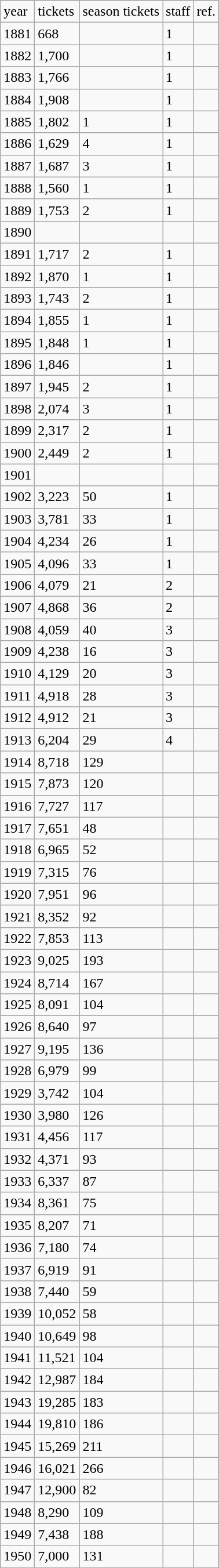<table class="wikitable sortable mw-collapsible mw-collapsed">
<tr>
<td>year</td>
<td>tickets</td>
<td>season tickets</td>
<td>staff</td>
<td>ref.</td>
</tr>
<tr>
<td>1881</td>
<td>668</td>
<td></td>
<td>1</td>
<td></td>
</tr>
<tr>
<td>1882</td>
<td>1,700</td>
<td></td>
<td>1</td>
<td></td>
</tr>
<tr>
<td>1883</td>
<td>1,766</td>
<td></td>
<td>1</td>
<td></td>
</tr>
<tr>
<td>1884</td>
<td>1,908</td>
<td></td>
<td>1</td>
<td></td>
</tr>
<tr>
<td>1885</td>
<td>1,802</td>
<td>1</td>
<td>1</td>
<td></td>
</tr>
<tr>
<td>1886</td>
<td>1,629</td>
<td>4</td>
<td>1</td>
<td></td>
</tr>
<tr>
<td>1887</td>
<td>1,687</td>
<td>3</td>
<td>1</td>
<td></td>
</tr>
<tr>
<td>1888</td>
<td>1,560</td>
<td>1</td>
<td>1</td>
<td></td>
</tr>
<tr>
<td>1889</td>
<td>1,753</td>
<td>2</td>
<td>1</td>
<td></td>
</tr>
<tr>
<td>1890</td>
<td></td>
<td></td>
<td></td>
<td></td>
</tr>
<tr>
<td>1891</td>
<td>1,717</td>
<td>2</td>
<td>1</td>
<td></td>
</tr>
<tr>
<td>1892</td>
<td>1,870</td>
<td>1</td>
<td>1</td>
<td></td>
</tr>
<tr>
<td>1893</td>
<td>1,743</td>
<td>2</td>
<td>1</td>
<td></td>
</tr>
<tr>
<td>1894</td>
<td>1,855</td>
<td>1</td>
<td>1</td>
<td></td>
</tr>
<tr>
<td>1895</td>
<td>1,848</td>
<td>1</td>
<td>1</td>
<td></td>
</tr>
<tr>
<td>1896</td>
<td>1,846</td>
<td></td>
<td>1</td>
<td></td>
</tr>
<tr>
<td>1897</td>
<td>1,945</td>
<td>2</td>
<td>1</td>
<td></td>
</tr>
<tr>
<td>1898</td>
<td>2,074</td>
<td>3</td>
<td>1</td>
<td></td>
</tr>
<tr>
<td>1899</td>
<td>2,317</td>
<td>2</td>
<td>1</td>
<td></td>
</tr>
<tr>
<td>1900</td>
<td>2,449</td>
<td>2</td>
<td>1</td>
<td></td>
</tr>
<tr>
<td>1901</td>
<td></td>
<td></td>
<td></td>
<td></td>
</tr>
<tr>
<td>1902</td>
<td>3,223</td>
<td>50</td>
<td>1</td>
<td></td>
</tr>
<tr>
<td>1903</td>
<td>3,781</td>
<td>33</td>
<td>1</td>
<td></td>
</tr>
<tr>
<td>1904</td>
<td>4,234</td>
<td>26</td>
<td>1</td>
<td></td>
</tr>
<tr>
<td>1905</td>
<td>4,096</td>
<td>33</td>
<td>1</td>
<td></td>
</tr>
<tr>
<td>1906</td>
<td>4,079</td>
<td>21</td>
<td>2</td>
<td></td>
</tr>
<tr>
<td>1907</td>
<td>4,868</td>
<td>36</td>
<td>2</td>
<td></td>
</tr>
<tr>
<td>1908</td>
<td>4,059</td>
<td>40</td>
<td>3</td>
<td></td>
</tr>
<tr>
<td>1909</td>
<td>4,238</td>
<td>16</td>
<td>3</td>
<td></td>
</tr>
<tr>
<td>1910</td>
<td>4,129</td>
<td>20</td>
<td>3</td>
<td></td>
</tr>
<tr>
<td>1911</td>
<td>4,918</td>
<td>28</td>
<td>3</td>
<td></td>
</tr>
<tr>
<td>1912</td>
<td>4,912</td>
<td>21</td>
<td>3</td>
<td></td>
</tr>
<tr>
<td>1913</td>
<td>6,204</td>
<td>29</td>
<td>4</td>
<td></td>
</tr>
<tr>
<td>1914</td>
<td>8,718</td>
<td>129</td>
<td></td>
<td></td>
</tr>
<tr>
<td>1915</td>
<td>7,873</td>
<td>120</td>
<td></td>
<td></td>
</tr>
<tr>
<td>1916</td>
<td>7,727</td>
<td>117</td>
<td></td>
<td></td>
</tr>
<tr>
<td>1917</td>
<td>7,651</td>
<td>48</td>
<td></td>
<td></td>
</tr>
<tr>
<td>1918</td>
<td>6,965</td>
<td>52</td>
<td></td>
<td></td>
</tr>
<tr>
<td>1919</td>
<td>7,315</td>
<td>76</td>
<td></td>
<td></td>
</tr>
<tr>
<td>1920</td>
<td>7,951</td>
<td>96</td>
<td></td>
<td></td>
</tr>
<tr>
<td>1921</td>
<td>8,352</td>
<td>92</td>
<td></td>
<td></td>
</tr>
<tr>
<td>1922</td>
<td>7,853</td>
<td>113</td>
<td></td>
<td></td>
</tr>
<tr>
<td>1923</td>
<td>9,025</td>
<td>193</td>
<td></td>
<td></td>
</tr>
<tr>
<td>1924</td>
<td>8,714</td>
<td>167</td>
<td></td>
<td></td>
</tr>
<tr>
<td>1925</td>
<td>8,091</td>
<td>104</td>
<td></td>
<td></td>
</tr>
<tr>
<td>1926</td>
<td>8,640</td>
<td>97</td>
<td></td>
<td></td>
</tr>
<tr>
<td>1927</td>
<td>9,195</td>
<td>136</td>
<td></td>
<td></td>
</tr>
<tr>
<td>1928</td>
<td>6,979</td>
<td>99</td>
<td></td>
<td></td>
</tr>
<tr>
<td>1929</td>
<td>3,742</td>
<td>104</td>
<td></td>
<td></td>
</tr>
<tr>
<td>1930</td>
<td>3,980</td>
<td>126</td>
<td></td>
<td></td>
</tr>
<tr>
<td>1931</td>
<td>4,456</td>
<td>117</td>
<td></td>
<td></td>
</tr>
<tr>
<td>1932</td>
<td>4,371</td>
<td>93</td>
<td></td>
<td></td>
</tr>
<tr>
<td>1933</td>
<td>6,337</td>
<td>87</td>
<td></td>
<td></td>
</tr>
<tr>
<td>1934</td>
<td>8,361</td>
<td>75</td>
<td></td>
<td></td>
</tr>
<tr>
<td>1935</td>
<td>8,207</td>
<td>71</td>
<td></td>
<td></td>
</tr>
<tr>
<td>1936</td>
<td>7,180</td>
<td>74</td>
<td></td>
<td></td>
</tr>
<tr>
<td>1937</td>
<td>6,919</td>
<td>91</td>
<td></td>
<td></td>
</tr>
<tr>
<td>1938</td>
<td>7,440</td>
<td>59</td>
<td></td>
<td></td>
</tr>
<tr>
<td>1939</td>
<td>10,052</td>
<td>58</td>
<td></td>
<td></td>
</tr>
<tr>
<td>1940</td>
<td>10,649</td>
<td>98</td>
<td></td>
<td></td>
</tr>
<tr>
<td>1941</td>
<td>11,521</td>
<td>104</td>
<td></td>
<td></td>
</tr>
<tr>
<td>1942</td>
<td>12,987</td>
<td>184</td>
<td></td>
<td></td>
</tr>
<tr>
<td>1943</td>
<td>19,285</td>
<td>183</td>
<td></td>
<td></td>
</tr>
<tr>
<td>1944</td>
<td>19,810</td>
<td>186</td>
<td></td>
<td></td>
</tr>
<tr>
<td>1945</td>
<td>15,269</td>
<td>211</td>
<td></td>
<td></td>
</tr>
<tr>
<td>1946</td>
<td>16,021</td>
<td>266</td>
<td></td>
<td></td>
</tr>
<tr>
<td>1947</td>
<td>12,900</td>
<td>82</td>
<td></td>
<td></td>
</tr>
<tr>
<td>1948</td>
<td>8,290</td>
<td>109</td>
<td></td>
<td></td>
</tr>
<tr>
<td>1949</td>
<td>7,438</td>
<td>188</td>
<td></td>
<td></td>
</tr>
<tr>
<td>1950</td>
<td>7,000</td>
<td>131</td>
<td></td>
<td></td>
</tr>
</table>
